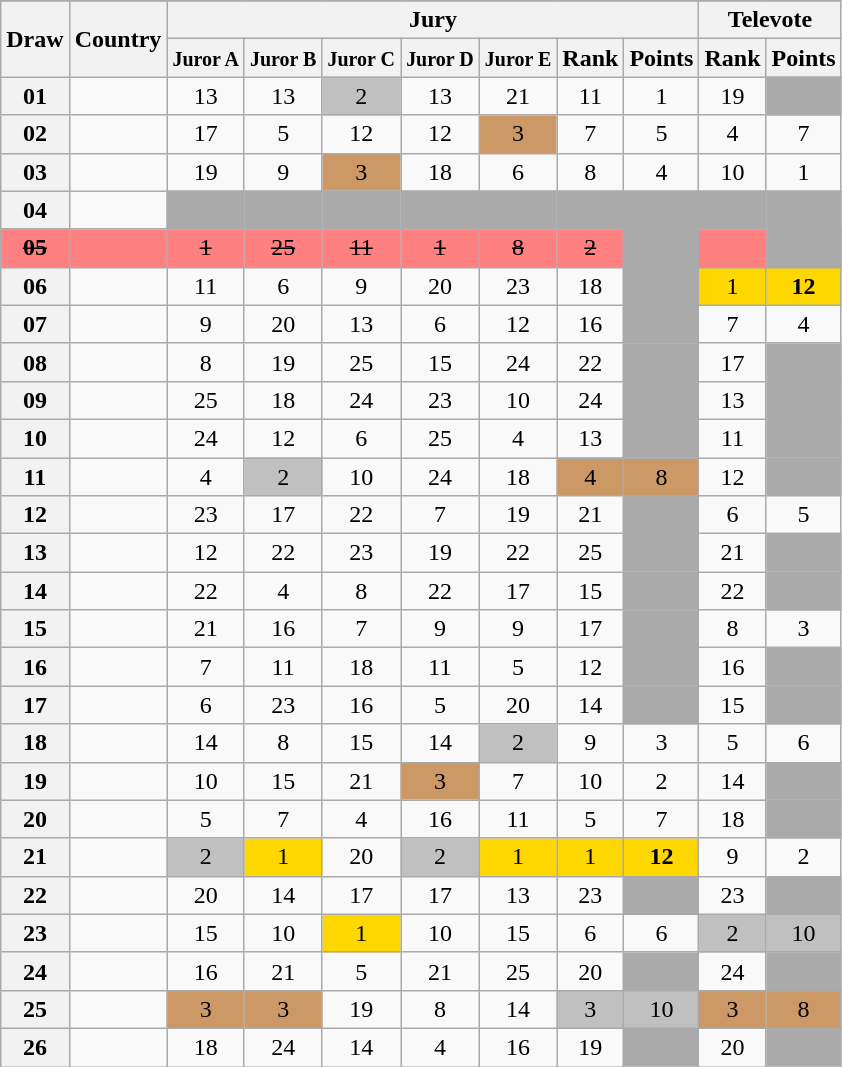<table class="sortable wikitable collapsible plainrowheaders" style="text-align:center;">
<tr>
</tr>
<tr>
<th scope="col" rowspan="2">Draw</th>
<th scope="col" rowspan="2">Country</th>
<th scope="col" colspan="7">Jury</th>
<th scope="col" colspan="2">Televote</th>
</tr>
<tr>
<th scope="col"><small>Juror A</small></th>
<th scope="col"><small>Juror B</small></th>
<th scope="col"><small>Juror C</small></th>
<th scope="col"><small>Juror D</small></th>
<th scope="col"><small>Juror E</small></th>
<th scope="col">Rank</th>
<th scope="col" class="unsortable">Points</th>
<th scope="col">Rank</th>
<th scope="col" class="unsortable">Points</th>
</tr>
<tr>
<th scope="row" style="text-align:center;">01</th>
<td style="text-align:left;"></td>
<td>13</td>
<td>13</td>
<td style="background:silver;">2</td>
<td>13</td>
<td>21</td>
<td>11</td>
<td>1</td>
<td>19</td>
<td style="background:#AAAAAA;"></td>
</tr>
<tr>
<th scope="row" style="text-align:center;">02</th>
<td style="text-align:left;"></td>
<td>17</td>
<td>5</td>
<td>12</td>
<td>12</td>
<td style="background:#CC9966;">3</td>
<td>7</td>
<td>5</td>
<td>4</td>
<td>7</td>
</tr>
<tr>
<th scope="row" style="text-align:center;">03</th>
<td style="text-align:left;"></td>
<td>19</td>
<td>9</td>
<td style="background:#CC9966;">3</td>
<td>18</td>
<td>6</td>
<td>8</td>
<td>4</td>
<td>10</td>
<td>1</td>
</tr>
<tr class="sortbottom">
<th scope="row" style="text-align:center;">04</th>
<td style="text-align:left;"></td>
<td style="background:#AAAAAA;"></td>
<td style="background:#AAAAAA;"></td>
<td style="background:#AAAAAA;"></td>
<td style="background:#AAAAAA;"></td>
<td style="background:#AAAAAA;"></td>
<td style="background:#AAAAAA;"></td>
<td style="background:#AAAAAA;"></td>
<td style="background:#AAAAAA;"></td>
<td style="background:#AAAAAA;"></td>
</tr>
<tr style="background:#FE8080">
<th scope="row" style="text-align:center; background:#FE8080"><s>05</s></th>
<td style="text-align:left;"><s></s> </td>
<td><s>1</s></td>
<td><s>25</s></td>
<td><s>11</s></td>
<td><s>1</s></td>
<td><s>8</s></td>
<td><s>2</s></td>
<td style="background:#AAAAAA;"></td>
<td></td>
<td style="background:#AAAAAA;"></td>
</tr>
<tr>
<th scope="row" style="text-align:center;">06</th>
<td style="text-align:left;"></td>
<td>11</td>
<td>6</td>
<td>9</td>
<td>20</td>
<td>23</td>
<td>18</td>
<td style="background:#AAAAAA;"></td>
<td style="background:gold;">1</td>
<td style="background:gold;"><strong>12</strong></td>
</tr>
<tr>
<th scope="row" style="text-align:center;">07</th>
<td style="text-align:left;"></td>
<td>9</td>
<td>20</td>
<td>13</td>
<td>6</td>
<td>12</td>
<td>16</td>
<td style="background:#AAAAAA;"></td>
<td>7</td>
<td>4</td>
</tr>
<tr>
<th scope="row" style="text-align:center;">08</th>
<td style="text-align:left;"></td>
<td>8</td>
<td>19</td>
<td>25</td>
<td>15</td>
<td>24</td>
<td>22</td>
<td style="background:#AAAAAA;"></td>
<td>17</td>
<td style="background:#AAAAAA;"></td>
</tr>
<tr>
<th scope="row" style="text-align:center;">09</th>
<td style="text-align:left;"></td>
<td>25</td>
<td>18</td>
<td>24</td>
<td>23</td>
<td>10</td>
<td>24</td>
<td style="background:#AAAAAA;"></td>
<td>13</td>
<td style="background:#AAAAAA;"></td>
</tr>
<tr>
<th scope="row" style="text-align:center;">10</th>
<td style="text-align:left;"></td>
<td>24</td>
<td>12</td>
<td>6</td>
<td>25</td>
<td>4</td>
<td>13</td>
<td style="background:#AAAAAA;"></td>
<td>11</td>
<td style="background:#AAAAAA;"></td>
</tr>
<tr>
<th scope="row" style="text-align:center;">11</th>
<td style="text-align:left;"></td>
<td>4</td>
<td style="background:silver;">2</td>
<td>10</td>
<td>24</td>
<td>18</td>
<td style="background:#CC9966;">4</td>
<td style="background:#CC9966;">8</td>
<td>12</td>
<td style="background:#AAAAAA;"></td>
</tr>
<tr>
<th scope="row" style="text-align:center;">12</th>
<td style="text-align:left;"></td>
<td>23</td>
<td>17</td>
<td>22</td>
<td>7</td>
<td>19</td>
<td>21</td>
<td style="background:#AAAAAA;"></td>
<td>6</td>
<td>5</td>
</tr>
<tr>
<th scope="row" style="text-align:center;">13</th>
<td style="text-align:left;"></td>
<td>12</td>
<td>22</td>
<td>23</td>
<td>19</td>
<td>22</td>
<td>25</td>
<td style="background:#AAAAAA;"></td>
<td>21</td>
<td style="background:#AAAAAA;"></td>
</tr>
<tr>
<th scope="row" style="text-align:center;">14</th>
<td style="text-align:left;"></td>
<td>22</td>
<td>4</td>
<td>8</td>
<td>22</td>
<td>17</td>
<td>15</td>
<td style="background:#AAAAAA;"></td>
<td>22</td>
<td style="background:#AAAAAA;"></td>
</tr>
<tr>
<th scope="row" style="text-align:center;">15</th>
<td style="text-align:left;"></td>
<td>21</td>
<td>16</td>
<td>7</td>
<td>9</td>
<td>9</td>
<td>17</td>
<td style="background:#AAAAAA;"></td>
<td>8</td>
<td>3</td>
</tr>
<tr>
<th scope="row" style="text-align:center;">16</th>
<td style="text-align:left;"></td>
<td>7</td>
<td>11</td>
<td>18</td>
<td>11</td>
<td>5</td>
<td>12</td>
<td style="background:#AAAAAA;"></td>
<td>16</td>
<td style="background:#AAAAAA;"></td>
</tr>
<tr>
<th scope="row" style="text-align:center;">17</th>
<td style="text-align:left;"></td>
<td>6</td>
<td>23</td>
<td>16</td>
<td>5</td>
<td>20</td>
<td>14</td>
<td style="background:#AAAAAA;"></td>
<td>15</td>
<td style="background:#AAAAAA;"></td>
</tr>
<tr>
<th scope="row" style="text-align:center;">18</th>
<td style="text-align:left;"></td>
<td>14</td>
<td>8</td>
<td>15</td>
<td>14</td>
<td style="background:silver;">2</td>
<td>9</td>
<td>3</td>
<td>5</td>
<td>6</td>
</tr>
<tr>
<th scope="row" style="text-align:center;">19</th>
<td style="text-align:left;"></td>
<td>10</td>
<td>15</td>
<td>21</td>
<td style="background:#CC9966;">3</td>
<td>7</td>
<td>10</td>
<td>2</td>
<td>14</td>
<td style="background:#AAAAAA;"></td>
</tr>
<tr>
<th scope="row" style="text-align:center;">20</th>
<td style="text-align:left;"></td>
<td>5</td>
<td>7</td>
<td>4</td>
<td>16</td>
<td>11</td>
<td>5</td>
<td>7</td>
<td>18</td>
<td style="background:#AAAAAA;"></td>
</tr>
<tr>
<th scope="row" style="text-align:center;">21</th>
<td style="text-align:left;"></td>
<td style="background:silver;">2</td>
<td style="background:gold;">1</td>
<td>20</td>
<td style="background:silver;">2</td>
<td style="background:gold;">1</td>
<td style="background:gold;">1</td>
<td style="background:gold;"><strong>12</strong></td>
<td>9</td>
<td>2</td>
</tr>
<tr>
<th scope="row" style="text-align:center;">22</th>
<td style="text-align:left;"></td>
<td>20</td>
<td>14</td>
<td>17</td>
<td>17</td>
<td>13</td>
<td>23</td>
<td style="background:#AAAAAA;"></td>
<td>23</td>
<td style="background:#AAAAAA;"></td>
</tr>
<tr>
<th scope="row" style="text-align:center;">23</th>
<td style="text-align:left;"></td>
<td>15</td>
<td>10</td>
<td style="background:gold;">1</td>
<td>10</td>
<td>15</td>
<td>6</td>
<td>6</td>
<td style="background:silver;">2</td>
<td style="background:silver;">10</td>
</tr>
<tr>
<th scope="row" style="text-align:center;">24</th>
<td style="text-align:left;"></td>
<td>16</td>
<td>21</td>
<td>5</td>
<td>21</td>
<td>25</td>
<td>20</td>
<td style="background:#AAAAAA;"></td>
<td>24</td>
<td style="background:#AAAAAA;"></td>
</tr>
<tr>
<th scope="row" style="text-align:center;">25</th>
<td style="text-align:left;"></td>
<td style="background:#CC9966;">3</td>
<td style="background:#CC9966;">3</td>
<td>19</td>
<td>8</td>
<td>14</td>
<td style="background:silver;">3</td>
<td style="background:silver;">10</td>
<td style="background:#CC9966;">3</td>
<td style="background:#CC9966;">8</td>
</tr>
<tr>
<th scope="row" style="text-align:center;">26</th>
<td style="text-align:left;"></td>
<td>18</td>
<td>24</td>
<td>14</td>
<td>4</td>
<td>16</td>
<td>19</td>
<td style="background:#AAAAAA;"></td>
<td>20</td>
<td style="background:#AAAAAA;"></td>
</tr>
</table>
